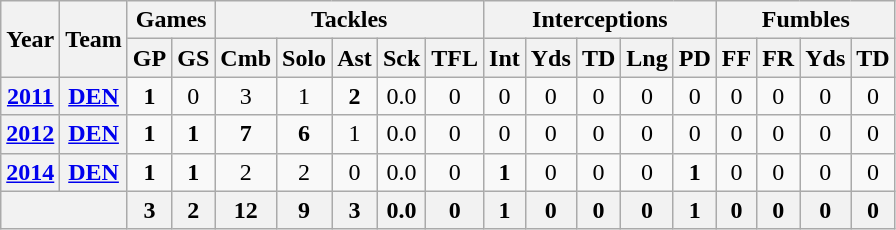<table class="wikitable" style="text-align:center">
<tr>
<th rowspan="2">Year</th>
<th rowspan="2">Team</th>
<th colspan="2">Games</th>
<th colspan="5">Tackles</th>
<th colspan="5">Interceptions</th>
<th colspan="4">Fumbles</th>
</tr>
<tr>
<th>GP</th>
<th>GS</th>
<th>Cmb</th>
<th>Solo</th>
<th>Ast</th>
<th>Sck</th>
<th>TFL</th>
<th>Int</th>
<th>Yds</th>
<th>TD</th>
<th>Lng</th>
<th>PD</th>
<th>FF</th>
<th>FR</th>
<th>Yds</th>
<th>TD</th>
</tr>
<tr>
<th><a href='#'>2011</a></th>
<th><a href='#'>DEN</a></th>
<td><strong>1</strong></td>
<td>0</td>
<td>3</td>
<td>1</td>
<td><strong>2</strong></td>
<td>0.0</td>
<td>0</td>
<td>0</td>
<td>0</td>
<td>0</td>
<td>0</td>
<td>0</td>
<td>0</td>
<td>0</td>
<td>0</td>
<td>0</td>
</tr>
<tr>
<th><a href='#'>2012</a></th>
<th><a href='#'>DEN</a></th>
<td><strong>1</strong></td>
<td><strong>1</strong></td>
<td><strong>7</strong></td>
<td><strong>6</strong></td>
<td>1</td>
<td>0.0</td>
<td>0</td>
<td>0</td>
<td>0</td>
<td>0</td>
<td>0</td>
<td>0</td>
<td>0</td>
<td>0</td>
<td>0</td>
<td>0</td>
</tr>
<tr>
<th><a href='#'>2014</a></th>
<th><a href='#'>DEN</a></th>
<td><strong>1</strong></td>
<td><strong>1</strong></td>
<td>2</td>
<td>2</td>
<td>0</td>
<td>0.0</td>
<td>0</td>
<td><strong>1</strong></td>
<td>0</td>
<td>0</td>
<td>0</td>
<td><strong>1</strong></td>
<td>0</td>
<td>0</td>
<td>0</td>
<td>0</td>
</tr>
<tr>
<th colspan="2"></th>
<th>3</th>
<th>2</th>
<th>12</th>
<th>9</th>
<th>3</th>
<th>0.0</th>
<th>0</th>
<th>1</th>
<th>0</th>
<th>0</th>
<th>0</th>
<th>1</th>
<th>0</th>
<th>0</th>
<th>0</th>
<th>0</th>
</tr>
</table>
